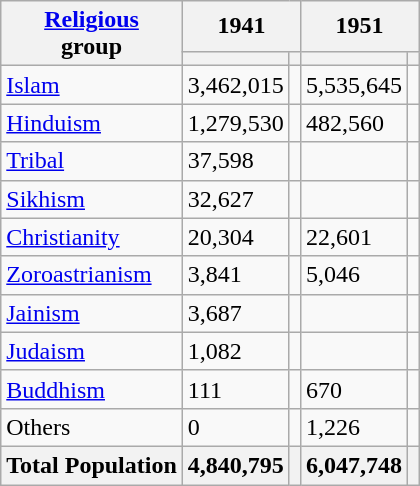<table class="wikitable sortable">
<tr>
<th rowspan="2"><a href='#'>Religious</a><br>group</th>
<th colspan="2">1941</th>
<th colspan="2">1951</th>
</tr>
<tr>
<th><a href='#'></a></th>
<th></th>
<th></th>
<th></th>
</tr>
<tr>
<td><a href='#'>Islam</a> </td>
<td>3,462,015</td>
<td></td>
<td>5,535,645</td>
<td></td>
</tr>
<tr>
<td><a href='#'>Hinduism</a> </td>
<td>1,279,530</td>
<td></td>
<td>482,560</td>
<td></td>
</tr>
<tr>
<td><a href='#'>Tribal</a></td>
<td>37,598</td>
<td></td>
<td></td>
<td></td>
</tr>
<tr>
<td><a href='#'>Sikhism</a> </td>
<td>32,627</td>
<td></td>
<td></td>
<td></td>
</tr>
<tr>
<td><a href='#'>Christianity</a> </td>
<td>20,304</td>
<td></td>
<td>22,601</td>
<td></td>
</tr>
<tr>
<td><a href='#'>Zoroastrianism</a> </td>
<td>3,841</td>
<td></td>
<td>5,046</td>
<td></td>
</tr>
<tr>
<td><a href='#'>Jainism</a> </td>
<td>3,687</td>
<td></td>
<td></td>
<td></td>
</tr>
<tr>
<td><a href='#'>Judaism</a> </td>
<td>1,082</td>
<td></td>
<td></td>
<td></td>
</tr>
<tr>
<td><a href='#'>Buddhism</a> </td>
<td>111</td>
<td></td>
<td>670</td>
<td></td>
</tr>
<tr>
<td>Others</td>
<td>0</td>
<td></td>
<td>1,226</td>
<td></td>
</tr>
<tr>
<th>Total Population</th>
<th>4,840,795</th>
<th></th>
<th>6,047,748</th>
<th></th>
</tr>
</table>
